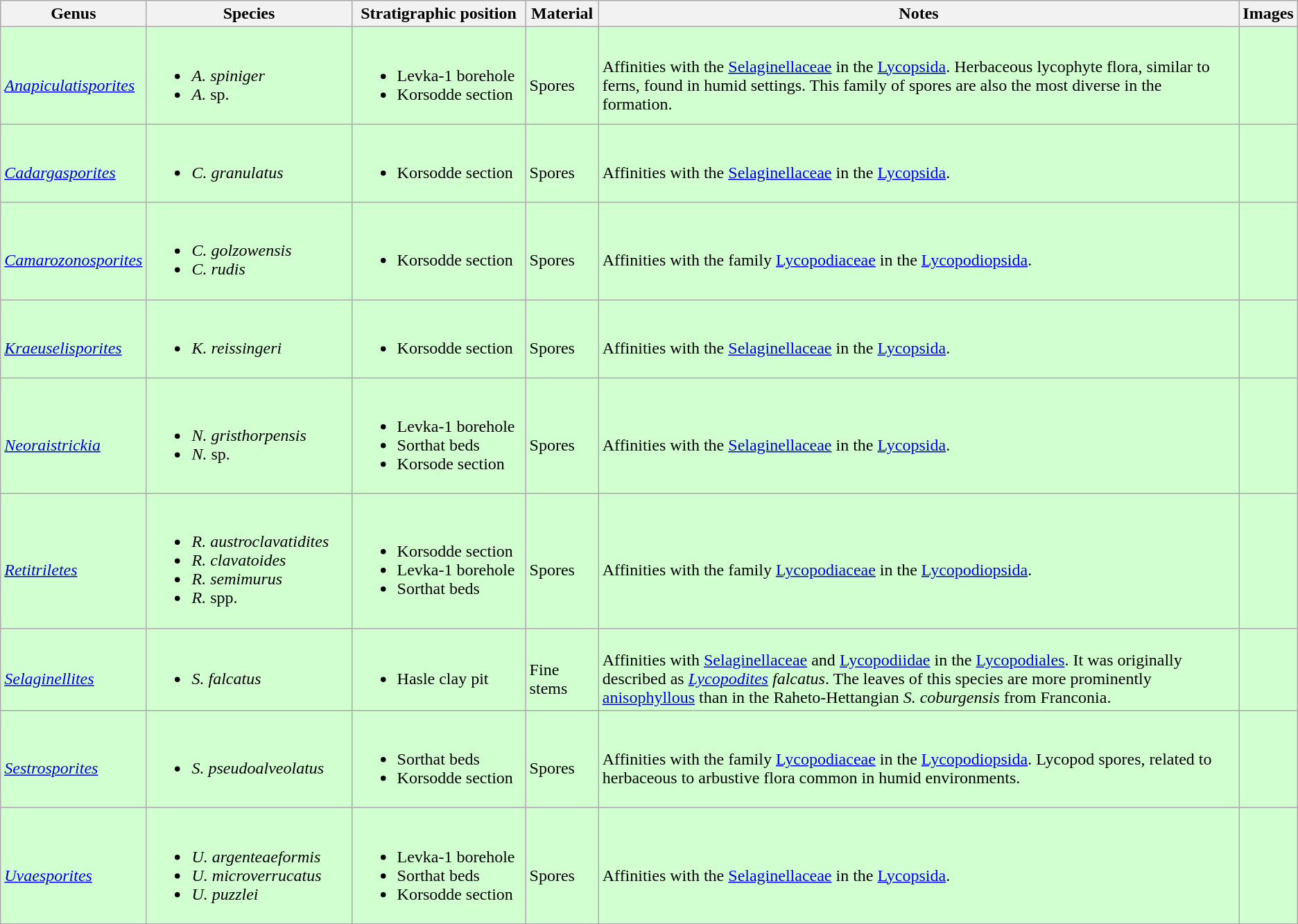<table class = "wikitable">
<tr>
<th>Genus</th>
<th width="190px">Species</th>
<th width="160px">Stratigraphic position</th>
<th>Material</th>
<th>Notes</th>
<th>Images</th>
</tr>
<tr>
<td style="background:#D1FFCF;"><br><em><a href='#'>Anapiculatisporites</a></em></td>
<td style="background:#D1FFCF;"><br><ul><li><em>A. spiniger</em></li><li><em>A.</em> sp.</li></ul></td>
<td style="background:#D1FFCF;"><br><ul><li>Levka-1 borehole</li><li>Korsodde section</li></ul></td>
<td style="background:#D1FFCF;"><br>Spores</td>
<td style="background:#D1FFCF;"><br>Affinities with the <a href='#'>Selaginellaceae</a> in the <a href='#'>Lycopsida</a>. Herbaceous lycophyte flora, similar to ferns, found in humid settings. This family of spores are also the most diverse in the formation.</td>
<td style="background:#D1FFCF;"><br></td>
</tr>
<tr>
<td style="background:#D1FFCF;"><br><em><a href='#'>Cadargasporites</a></em></td>
<td style="background:#D1FFCF;"><br><ul><li><em>C. granulatus</em></li></ul></td>
<td style="background:#D1FFCF;"><br><ul><li>Korsodde section</li></ul></td>
<td style="background:#D1FFCF;"><br>Spores</td>
<td style="background:#D1FFCF;"><br>Affinities with the <a href='#'>Selaginellaceae</a> in the <a href='#'>Lycopsida</a>.</td>
<td style="background:#D1FFCF;"></td>
</tr>
<tr>
<td style="background:#D1FFCF;"><br><em><a href='#'>Camarozonosporites</a></em></td>
<td style="background:#D1FFCF;"><br><ul><li><em>C. golzowensis</em></li><li><em>C. rudis</em></li></ul></td>
<td style="background:#D1FFCF;"><br><ul><li>Korsodde section</li></ul></td>
<td style="background:#D1FFCF;"><br>Spores</td>
<td style="background:#D1FFCF;"><br>Affinities with the family <a href='#'>Lycopodiaceae</a> in the <a href='#'>Lycopodiopsida</a>.</td>
<td style="background:#D1FFCF;"></td>
</tr>
<tr>
<td style="background:#D1FFCF;"><br><em><a href='#'>Kraeuselisporites</a></em></td>
<td style="background:#D1FFCF;"><br><ul><li><em>K. reissingeri</em></li></ul></td>
<td style="background:#D1FFCF;"><br><ul><li>Korsodde section</li></ul></td>
<td style="background:#D1FFCF;"><br>Spores</td>
<td style="background:#D1FFCF;"><br>Affinities with the <a href='#'>Selaginellaceae</a> in the <a href='#'>Lycopsida</a>.</td>
<td style="background:#D1FFCF;"></td>
</tr>
<tr>
<td style="background:#D1FFCF;"><br><em><a href='#'>Neoraistrickia</a></em></td>
<td style="background:#D1FFCF;"><br><ul><li><em>N. gristhorpensis</em></li><li><em>N.</em> sp.</li></ul></td>
<td style="background:#D1FFCF;"><br><ul><li>Levka-1 borehole</li><li>Sorthat beds</li><li>Korsode section</li></ul></td>
<td style="background:#D1FFCF;"><br>Spores</td>
<td style="background:#D1FFCF;"><br>Affinities with the <a href='#'>Selaginellaceae</a> in the <a href='#'>Lycopsida</a>.</td>
<td style="background:#D1FFCF;"></td>
</tr>
<tr>
<td style="background:#D1FFCF;"><br><em><a href='#'>Retitriletes</a></em></td>
<td style="background:#D1FFCF;"><br><ul><li><em>R. austroclavatidites</em></li><li><em>R. clavatoides</em></li><li><em>R. semimurus</em></li><li><em>R.</em> spp.</li></ul></td>
<td style="background:#D1FFCF;"><br><ul><li>Korsodde section</li><li>Levka-1 borehole</li><li>Sorthat beds</li></ul></td>
<td style="background:#D1FFCF;"><br>Spores</td>
<td style="background:#D1FFCF;"><br>Affinities with the family <a href='#'>Lycopodiaceae</a> in the <a href='#'>Lycopodiopsida</a>.</td>
<td style="background:#D1FFCF;"></td>
</tr>
<tr>
<td style="background:#D1FFCF;"><br><em><a href='#'>Selaginellites</a></em></td>
<td style="background:#D1FFCF;"><br><ul><li><em>S. falcatus</em></li></ul></td>
<td style="background:#D1FFCF;"><br><ul><li>Hasle clay pit</li></ul></td>
<td style="background:#D1FFCF;"><br>Fine stems</td>
<td style="background:#D1FFCF;"><br>Affinities with <a href='#'>Selaginellaceae</a> and <a href='#'>Lycopodiidae</a> in the <a href='#'>Lycopodiales</a>. It was originally described as <em><a href='#'>Lycopodites</a> falcatus</em>. The leaves of this species are more prominently <a href='#'>anisophyllous</a> than in the Raheto-Hettangian <em>S. coburgensis</em> from Franconia.</td>
<td style="background:#D1FFCF;"></td>
</tr>
<tr>
<td style="background:#D1FFCF;"><br><em><a href='#'>Sestrosporites</a></em></td>
<td style="background:#D1FFCF;"><br><ul><li><em>S. pseudoalveolatus</em></li></ul></td>
<td style="background:#D1FFCF;"><br><ul><li>Sorthat beds</li><li>Korsodde section</li></ul></td>
<td style="background:#D1FFCF;"><br>Spores</td>
<td style="background:#D1FFCF;"><br>Affinities with the family <a href='#'>Lycopodiaceae</a> in the <a href='#'>Lycopodiopsida</a>. Lycopod spores, related to herbaceous to arbustive flora common in humid environments.</td>
<td style="background:#D1FFCF;"><br></td>
</tr>
<tr>
<td style="background:#D1FFCF;"><br><em><a href='#'>Uvaesporites</a></em></td>
<td style="background:#D1FFCF;"><br><ul><li><em>U. argenteaeformis</em></li><li><em>U. microverrucatus</em></li><li><em>U. puzzlei</em></li></ul></td>
<td style="background:#D1FFCF;"><br><ul><li>Levka-1 borehole</li><li>Sorthat beds</li><li>Korsodde section</li></ul></td>
<td style="background:#D1FFCF;"><br>Spores</td>
<td style="background:#D1FFCF;"><br>Affinities with the <a href='#'>Selaginellaceae</a> in the <a href='#'>Lycopsida</a>.</td>
<td style="background:#D1FFCF;"></td>
</tr>
<tr>
</tr>
</table>
